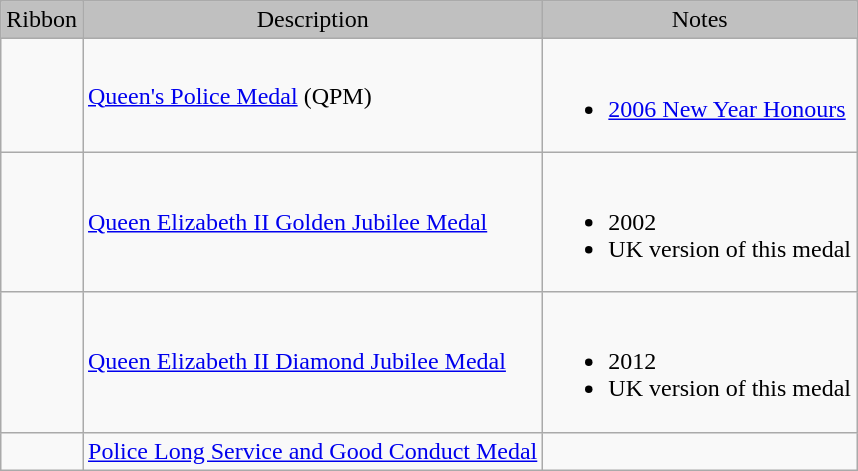<table class="wikitable">
<tr style="background:silver;" align="center">
<td>Ribbon</td>
<td>Description</td>
<td>Notes</td>
</tr>
<tr>
<td></td>
<td><a href='#'>Queen's Police Medal</a> (QPM)</td>
<td><br><ul><li><a href='#'>2006 New Year Honours</a></li></ul></td>
</tr>
<tr>
<td></td>
<td><a href='#'>Queen Elizabeth II Golden Jubilee Medal</a></td>
<td><br><ul><li>2002</li><li>UK version of this medal</li></ul></td>
</tr>
<tr>
<td></td>
<td><a href='#'>Queen Elizabeth II Diamond Jubilee Medal</a></td>
<td><br><ul><li>2012</li><li>UK version of this medal</li></ul></td>
</tr>
<tr>
<td></td>
<td><a href='#'>Police Long Service and Good Conduct Medal</a></td>
<td></td>
</tr>
</table>
